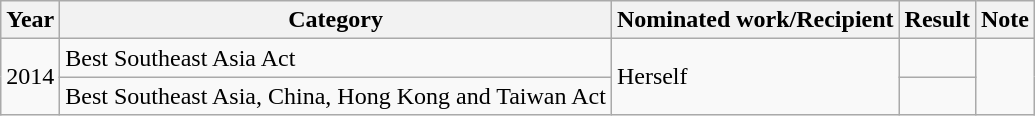<table class="wikitable">
<tr>
<th>Year</th>
<th>Category</th>
<th>Nominated work/Recipient</th>
<th>Result</th>
<th>Note</th>
</tr>
<tr>
<td rowspan="2">2014</td>
<td>Best Southeast Asia Act</td>
<td rowspan="2">Herself</td>
<td></td>
<td rowspan="2"></td>
</tr>
<tr>
<td>Best Southeast Asia, China, Hong Kong and Taiwan Act</td>
<td></td>
</tr>
</table>
